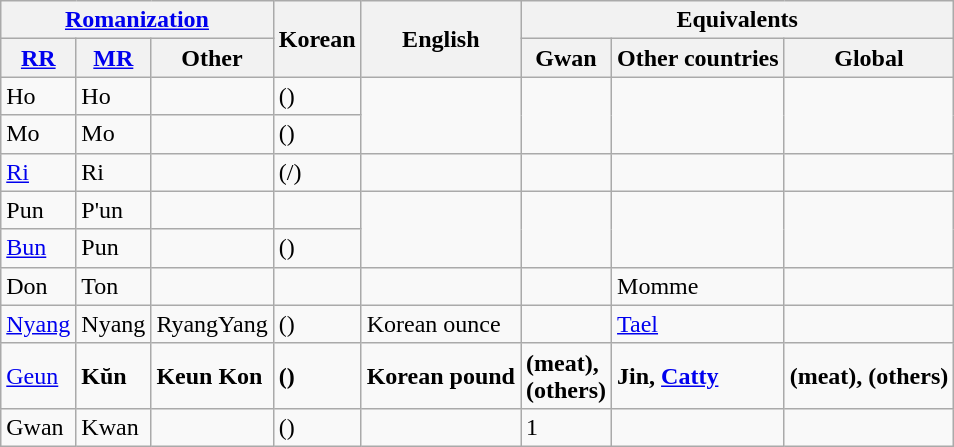<table class="wikitable">
<tr>
<th colspan="3"><a href='#'>Romanization</a></th>
<th rowspan="2">Korean</th>
<th rowspan="2">English</th>
<th colspan="3">Equivalents</th>
</tr>
<tr>
<th><a href='#'>RR</a></th>
<th><a href='#'>MR</a></th>
<th>Other</th>
<th>Gwan</th>
<th>Other countries</th>
<th>Global</th>
</tr>
<tr>
<td>Ho</td>
<td>Ho</td>
<td></td>
<td>()</td>
<td rowspan="2"></td>
<td rowspan="2"></td>
<td rowspan="2"></td>
<td rowspan="2"></td>
</tr>
<tr>
<td>Mo</td>
<td>Mo</td>
<td></td>
<td>()</td>
</tr>
<tr>
<td><a href='#'>Ri</a></td>
<td>Ri</td>
<td></td>
<td>(/)</td>
<td></td>
<td></td>
<td></td>
<td></td>
</tr>
<tr>
<td>Pun</td>
<td>P'un</td>
<td></td>
<td></td>
<td rowspan="2"></td>
<td rowspan="2"></td>
<td rowspan="2"></td>
<td rowspan="2"></td>
</tr>
<tr>
<td><a href='#'>Bun</a></td>
<td>Pun</td>
<td></td>
<td>()</td>
</tr>
<tr>
<td>Don</td>
<td>Ton</td>
<td></td>
<td></td>
<td></td>
<td></td>
<td>Momme</td>
<td></td>
</tr>
<tr>
<td><a href='#'>Nyang</a></td>
<td>Nyang</td>
<td>RyangYang</td>
<td>()</td>
<td>Korean ounce</td>
<td></td>
<td><a href='#'>Tael</a></td>
<td></td>
</tr>
<tr>
<td><a href='#'>Geun</a></td>
<td><strong>Kŭn</strong></td>
<td><strong>Keun</strong> <strong>Kon</strong></td>
<td><strong>()</strong></td>
<td><strong>Korean pound</strong></td>
<td><strong> (meat),</strong><br><strong> (others)</strong></td>
<td><strong>Jin, <a href='#'>Catty</a></strong></td>
<td><strong> (meat), (others)</strong></td>
</tr>
<tr>
<td>Gwan</td>
<td>Kwan</td>
<td></td>
<td>()</td>
<td></td>
<td>1</td>
<td></td>
<td></td>
</tr>
</table>
